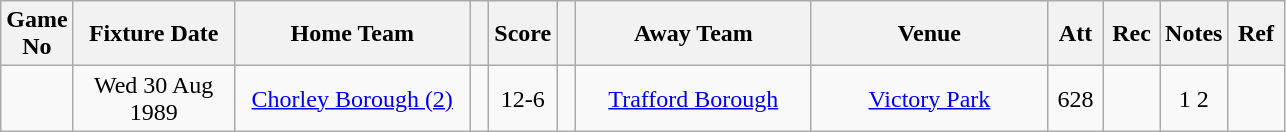<table class="wikitable" style="text-align:center;">
<tr>
<th width=20 abbr="No">Game No</th>
<th width=100 abbr="Date">Fixture Date</th>
<th width=150 abbr="Home Team">Home Team</th>
<th width=5 abbr="space"></th>
<th width=20 abbr="Score">Score</th>
<th width=5 abbr="space"></th>
<th width=150 abbr="Away Team">Away Team</th>
<th width=150 abbr="Venue">Venue</th>
<th width=30 abbr="Att">Att</th>
<th width=30 abbr="Rec">Rec</th>
<th width=20 abbr="Notes">Notes</th>
<th width=30 abbr="Ref">Ref</th>
</tr>
<tr>
<td></td>
<td>Wed 30 Aug 1989</td>
<td><a href='#'>Chorley Borough (2)</a></td>
<td></td>
<td>12-6</td>
<td></td>
<td><a href='#'>Trafford Borough</a></td>
<td><a href='#'>Victory Park</a></td>
<td>628</td>
<td></td>
<td>1 2</td>
<td></td>
</tr>
</table>
